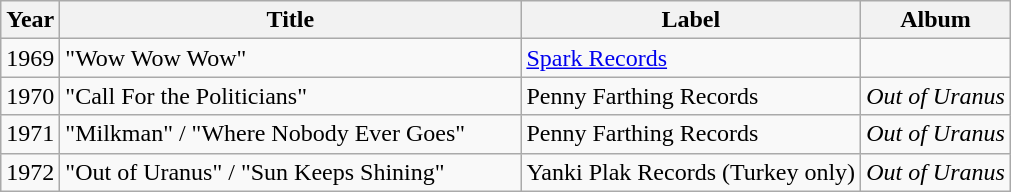<table class="wikitable sortable">
<tr>
<th>Year</th>
<th style="width:300px;">Title</th>
<th>Label</th>
<th>Album</th>
</tr>
<tr>
<td style="text-align:center;">1969</td>
<td>"Wow Wow Wow"</td>
<td><a href='#'>Spark Records</a></td>
<td></td>
</tr>
<tr>
<td style="text-align:center;">1970</td>
<td>"Call For the Politicians"</td>
<td>Penny Farthing Records</td>
<td><em>Out of Uranus</em></td>
</tr>
<tr>
<td style="text-align:center;">1971</td>
<td>"Milkman" / "Where Nobody Ever Goes"</td>
<td>Penny Farthing Records</td>
<td><em>Out of Uranus</em></td>
</tr>
<tr>
<td style="text-align:center;">1972</td>
<td>"Out of Uranus" / "Sun Keeps Shining"</td>
<td>Yanki Plak Records (Turkey only)</td>
<td><em>Out of Uranus</em></td>
</tr>
</table>
